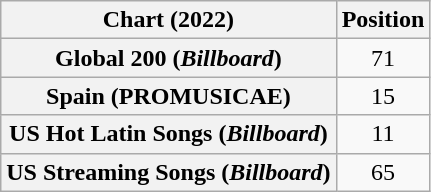<table class="wikitable sortable plainrowheaders" style="text-align:center">
<tr>
<th scope="col">Chart (2022)</th>
<th scope="col">Position</th>
</tr>
<tr>
<th scope="row">Global 200 (<em>Billboard</em>)</th>
<td>71</td>
</tr>
<tr>
<th scope="row">Spain (PROMUSICAE)</th>
<td>15</td>
</tr>
<tr>
<th scope="row">US Hot Latin Songs (<em>Billboard</em>)</th>
<td>11</td>
</tr>
<tr>
<th scope="row">US Streaming Songs (<em>Billboard</em>)</th>
<td>65</td>
</tr>
</table>
